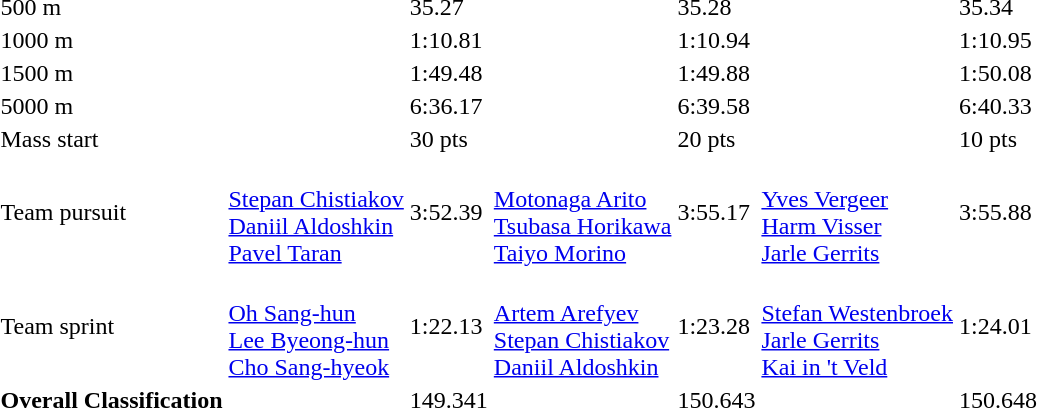<table>
<tr>
<td>500 m</td>
<td></td>
<td>35.27</td>
<td></td>
<td>35.28</td>
<td></td>
<td>35.34</td>
</tr>
<tr>
<td>1000 m</td>
<td></td>
<td>1:10.81</td>
<td></td>
<td>1:10.94</td>
<td></td>
<td>1:10.95</td>
</tr>
<tr>
<td>1500 m</td>
<td></td>
<td>1:49.48</td>
<td></td>
<td>1:49.88</td>
<td></td>
<td>1:50.08</td>
</tr>
<tr>
<td>5000 m</td>
<td></td>
<td>6:36.17</td>
<td></td>
<td>6:39.58</td>
<td></td>
<td>6:40.33</td>
</tr>
<tr>
<td>Mass start</td>
<td></td>
<td>30 pts</td>
<td></td>
<td>20 pts</td>
<td></td>
<td>10 pts</td>
</tr>
<tr>
<td>Team pursuit</td>
<td><br><a href='#'>Stepan Chistiakov</a><br><a href='#'>Daniil Aldoshkin</a><br><a href='#'>Pavel Taran</a></td>
<td>3:52.39</td>
<td><br><a href='#'>Motonaga Arito</a><br><a href='#'>Tsubasa Horikawa</a><br><a href='#'>Taiyo Morino</a></td>
<td>3:55.17</td>
<td><br><a href='#'>Yves Vergeer</a><br><a href='#'>Harm Visser</a><br><a href='#'>Jarle Gerrits</a></td>
<td>3:55.88</td>
</tr>
<tr>
<td>Team sprint</td>
<td><br><a href='#'>Oh Sang-hun</a><br><a href='#'>Lee Byeong-hun</a><br><a href='#'>Cho Sang-hyeok</a></td>
<td>1:22.13</td>
<td><br><a href='#'>Artem Arefyev</a><br><a href='#'>Stepan Chistiakov</a><br><a href='#'>Daniil Aldoshkin</a></td>
<td>1:23.28</td>
<td><br><a href='#'>Stefan Westenbroek</a><br><a href='#'>Jarle Gerrits</a><br><a href='#'>Kai in 't Veld</a></td>
<td>1:24.01</td>
</tr>
<tr>
<td align=left><strong>Overall Classification</strong></td>
<td></td>
<td>149.341</td>
<td></td>
<td>150.643</td>
<td></td>
<td>150.648</td>
</tr>
</table>
